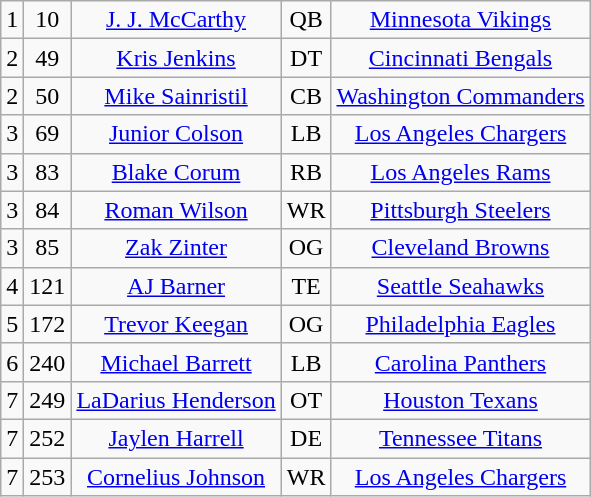<table class="wikitable" style="text-align:center">
<tr>
<td>1</td>
<td>10</td>
<td><a href='#'>J. J. McCarthy</a></td>
<td>QB</td>
<td><a href='#'>Minnesota Vikings</a></td>
</tr>
<tr>
<td>2</td>
<td>49</td>
<td><a href='#'>Kris Jenkins</a></td>
<td>DT</td>
<td><a href='#'>Cincinnati Bengals</a></td>
</tr>
<tr>
<td>2</td>
<td>50</td>
<td><a href='#'>Mike Sainristil</a></td>
<td>CB</td>
<td><a href='#'>Washington Commanders</a></td>
</tr>
<tr>
<td>3</td>
<td>69</td>
<td><a href='#'>Junior Colson</a></td>
<td>LB</td>
<td><a href='#'>Los Angeles Chargers</a></td>
</tr>
<tr>
<td>3</td>
<td>83</td>
<td><a href='#'>Blake Corum</a></td>
<td>RB</td>
<td><a href='#'>Los Angeles Rams</a></td>
</tr>
<tr>
<td>3</td>
<td>84</td>
<td><a href='#'>Roman Wilson</a></td>
<td>WR</td>
<td><a href='#'>Pittsburgh Steelers</a></td>
</tr>
<tr>
<td>3</td>
<td>85</td>
<td><a href='#'>Zak Zinter</a></td>
<td>OG</td>
<td><a href='#'>Cleveland Browns</a></td>
</tr>
<tr>
<td>4</td>
<td>121</td>
<td><a href='#'>AJ Barner</a></td>
<td>TE</td>
<td><a href='#'>Seattle Seahawks</a></td>
</tr>
<tr>
<td>5</td>
<td>172</td>
<td><a href='#'>Trevor Keegan</a></td>
<td>OG</td>
<td><a href='#'>Philadelphia Eagles</a></td>
</tr>
<tr>
<td>6</td>
<td>240</td>
<td><a href='#'>Michael Barrett</a></td>
<td>LB</td>
<td><a href='#'>Carolina Panthers</a></td>
</tr>
<tr>
<td>7</td>
<td>249</td>
<td><a href='#'>LaDarius Henderson</a></td>
<td>OT</td>
<td><a href='#'>Houston Texans</a></td>
</tr>
<tr>
<td>7</td>
<td>252</td>
<td><a href='#'>Jaylen Harrell</a></td>
<td>DE</td>
<td><a href='#'>Tennessee Titans</a></td>
</tr>
<tr>
<td>7</td>
<td>253</td>
<td><a href='#'>Cornelius Johnson</a></td>
<td>WR</td>
<td><a href='#'>Los Angeles Chargers</a></td>
</tr>
</table>
